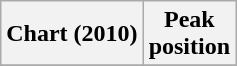<table class="wikitable sortable plainrowheaders" style="text-align:center;">
<tr>
<th scope="col">Chart (2010)</th>
<th scope="col">Peak<br>position</th>
</tr>
<tr>
</tr>
</table>
